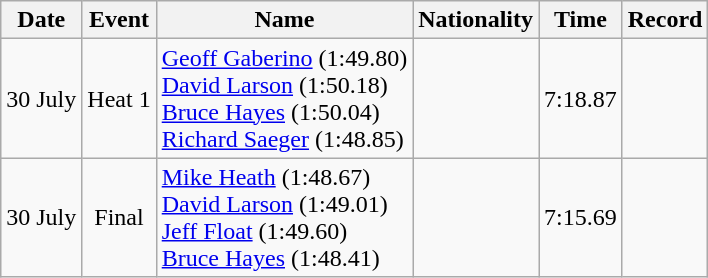<table class=wikitable style=text-align:center>
<tr>
<th>Date</th>
<th>Event</th>
<th>Name</th>
<th>Nationality</th>
<th>Time</th>
<th>Record</th>
</tr>
<tr>
<td>30 July</td>
<td>Heat 1</td>
<td align=left><a href='#'>Geoff Gaberino</a> (1:49.80)<br><a href='#'>David Larson</a> (1:50.18)<br><a href='#'>Bruce Hayes</a> (1:50.04)<br><a href='#'>Richard Saeger</a> (1:48.85)</td>
<td align=left></td>
<td>7:18.87</td>
<td></td>
</tr>
<tr>
<td>30 July</td>
<td>Final</td>
<td align=left><a href='#'>Mike Heath</a> (1:48.67)<br><a href='#'>David Larson</a> (1:49.01)<br><a href='#'>Jeff Float</a> (1:49.60)<br><a href='#'>Bruce Hayes</a> (1:48.41)</td>
<td align=left></td>
<td>7:15.69</td>
<td></td>
</tr>
</table>
